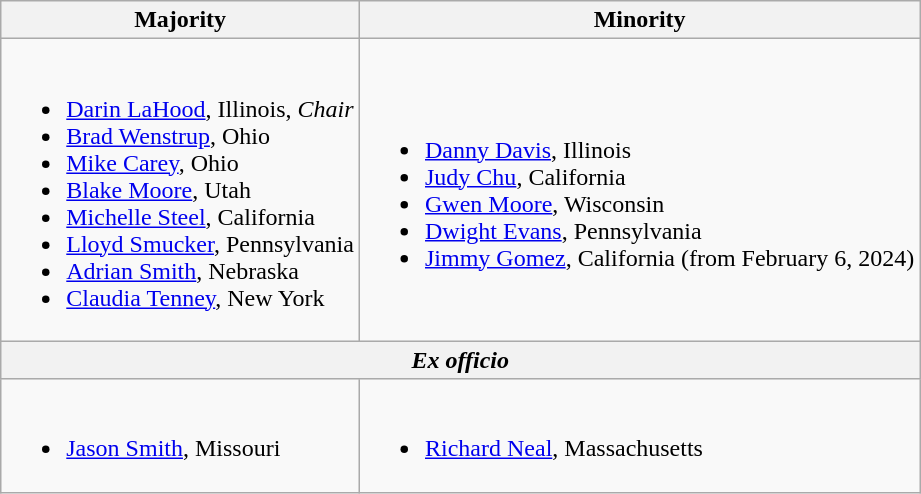<table class=wikitable>
<tr>
<th>Majority</th>
<th>Minority</th>
</tr>
<tr>
<td><br><ul><li><a href='#'>Darin LaHood</a>, Illinois, <em>Chair</em></li><li><a href='#'>Brad Wenstrup</a>, Ohio</li><li><a href='#'>Mike Carey</a>, Ohio</li><li><a href='#'>Blake Moore</a>, Utah</li><li><a href='#'>Michelle Steel</a>, California</li><li><a href='#'>Lloyd Smucker</a>, Pennsylvania</li><li><a href='#'>Adrian Smith</a>, Nebraska</li><li><a href='#'>Claudia Tenney</a>, New York</li></ul></td>
<td><br><ul><li><a href='#'>Danny Davis</a>, Illinois</li><li><a href='#'>Judy Chu</a>, California</li><li><a href='#'>Gwen Moore</a>, Wisconsin</li><li><a href='#'>Dwight Evans</a>, Pennsylvania</li><li><a href='#'>Jimmy Gomez</a>, California (from February 6, 2024)</li></ul></td>
</tr>
<tr>
<th colspan=2><em>Ex officio</em></th>
</tr>
<tr>
<td><br><ul><li><a href='#'>Jason Smith</a>, Missouri</li></ul></td>
<td><br><ul><li><a href='#'>Richard Neal</a>, Massachusetts</li></ul></td>
</tr>
</table>
